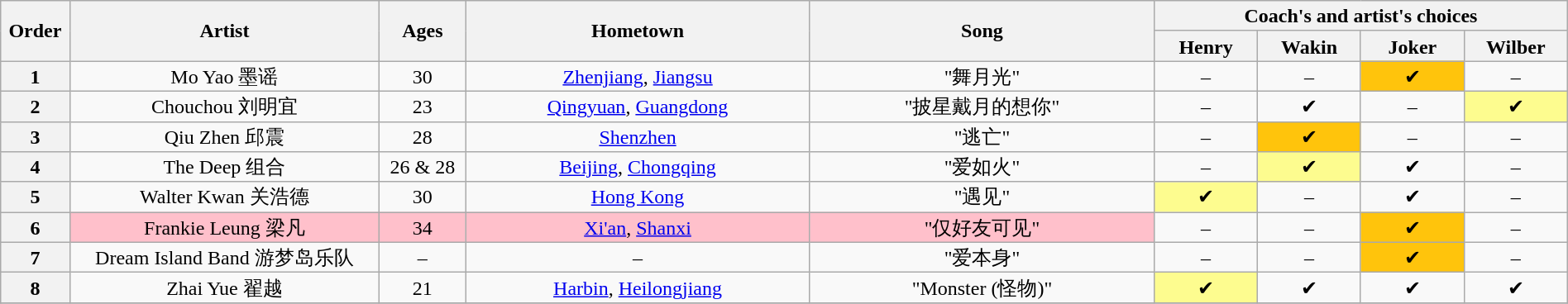<table class="wikitable" style="text-align:center; line-height:17px; width:100%">
<tr>
<th scope="col" rowspan="2" style="width:04%">Order</th>
<th scope="col" rowspan="2" style="width:18%">Artist</th>
<th scope="col" rowspan="2" style="width:05%">Ages</th>
<th scope="col" rowspan="2" style="width:20%">Hometown</th>
<th scope="col" rowspan="2" style="width:20%">Song</th>
<th scope="col" colspan="4" style="width:24%">Coach's and artist's choices</th>
</tr>
<tr>
<th style="width:06%">Henry</th>
<th style="width:06%">Wakin</th>
<th style="width:06%">Joker</th>
<th style="width:06%">Wilber</th>
</tr>
<tr>
<th>1</th>
<td> Mo Yao 墨谣</td>
<td>30</td>
<td><a href='#'>Zhenjiang</a>, <a href='#'>Jiangsu</a></td>
<td>"舞月光"</td>
<td>–</td>
<td>–</td>
<td style="background:#FFC40C;">✔</td>
<td>–</td>
</tr>
<tr>
<th>2</th>
<td> Chouchou 刘明宜</td>
<td>23</td>
<td><a href='#'>Qingyuan</a>, <a href='#'>Guangdong</a></td>
<td>"披星戴月的想你"</td>
<td>–</td>
<td>✔</td>
<td>–</td>
<td style="background:#fdfc8f">✔</td>
</tr>
<tr>
<th>3</th>
<td> Qiu Zhen 邱震</td>
<td>28</td>
<td><a href='#'>Shenzhen</a></td>
<td>"逃亡"</td>
<td>–</td>
<td style="background:#FFC40C;">✔</td>
<td>–</td>
<td>–</td>
</tr>
<tr>
<th>4</th>
<td> The Deep 组合</td>
<td>26 & 28</td>
<td><a href='#'>Beijing</a>, <a href='#'>Chongqing</a></td>
<td>"爱如火"</td>
<td>–</td>
<td style="background:#fdfc8f">✔</td>
<td>✔</td>
<td>–</td>
</tr>
<tr>
<th>5</th>
<td> Walter Kwan 关浩德</td>
<td>30</td>
<td><a href='#'>Hong Kong</a></td>
<td>"遇见"</td>
<td style="background:#fdfc8f">✔</td>
<td>–</td>
<td>✔</td>
<td>–</td>
</tr>
<tr>
<th>6</th>
<td style="background:pink;"> Frankie Leung 梁凡</td>
<td style="background:pink;">34</td>
<td style="background:pink;"><a href='#'>Xi'an</a>, <a href='#'>Shanxi</a></td>
<td style="background:pink;">"仅好友可见"</td>
<td>–</td>
<td>–</td>
<td style="background:#FFC40C;">✔</td>
<td>–</td>
</tr>
<tr>
<th>7</th>
<td> Dream Island Band 游梦岛乐队</td>
<td>–</td>
<td>–</td>
<td>"爱本身"</td>
<td>–</td>
<td>–</td>
<td style="background:#FFC40C;">✔</td>
<td>–</td>
</tr>
<tr>
<th>8</th>
<td> Zhai Yue 翟越</td>
<td>21</td>
<td><a href='#'>Harbin</a>, <a href='#'>Heilongjiang</a></td>
<td>"Monster (怪物)"</td>
<td style="background:#fdfc8f">✔</td>
<td>✔</td>
<td>✔</td>
<td>✔</td>
</tr>
<tr>
</tr>
</table>
